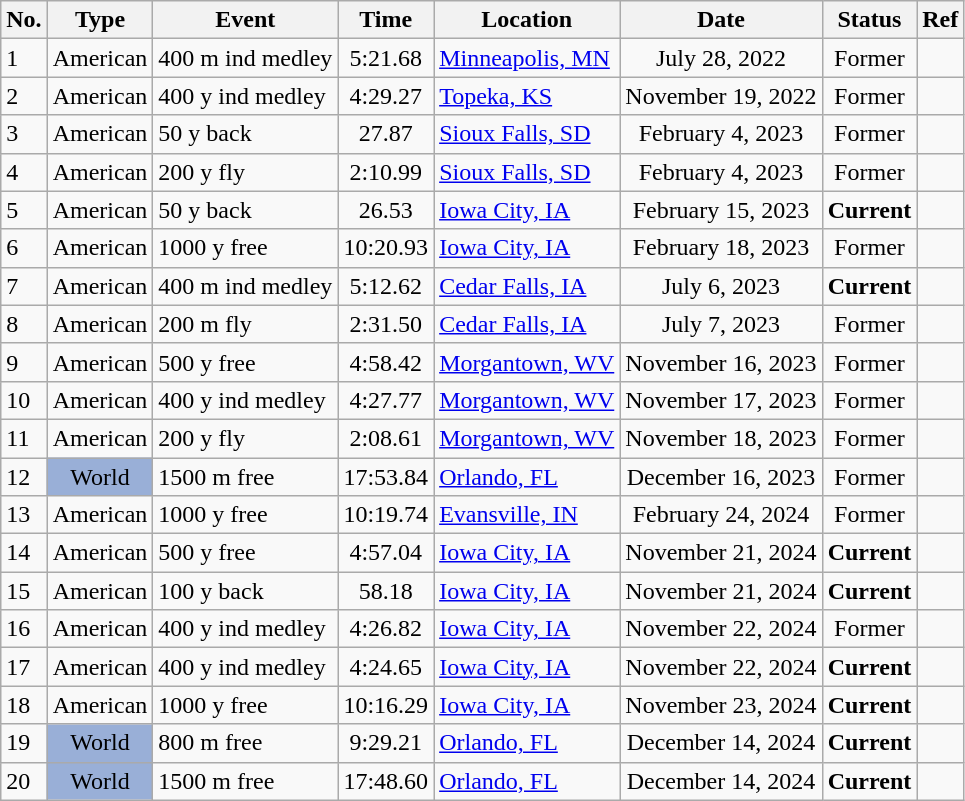<table class="wikitable sortable">
<tr>
<th>No.</th>
<th>Type</th>
<th>Event</th>
<th>Time</th>
<th>Location</th>
<th>Date</th>
<th>Status</th>
<th>Ref</th>
</tr>
<tr>
<td>1</td>
<td align="center">American</td>
<td>400 m ind medley</td>
<td align="center">5:21.68</td>
<td><a href='#'>Minneapolis, MN</a></td>
<td align="center">July 28, 2022</td>
<td align="center">Former</td>
<td align="center"></td>
</tr>
<tr>
<td>2</td>
<td align="center">American</td>
<td>400 y ind medley</td>
<td align="center">4:29.27</td>
<td><a href='#'>Topeka, KS</a></td>
<td align="center">November 19, 2022</td>
<td align="center">Former</td>
<td align="center"></td>
</tr>
<tr>
<td>3</td>
<td align="center">American</td>
<td>50 y back</td>
<td align="center">27.87</td>
<td><a href='#'>Sioux Falls, SD</a></td>
<td align="center">February 4, 2023</td>
<td align="center">Former</td>
<td align="center"></td>
</tr>
<tr>
<td>4</td>
<td align="center">American</td>
<td>200 y fly</td>
<td align="center">2:10.99</td>
<td><a href='#'>Sioux Falls, SD</a></td>
<td align="center">February 4, 2023</td>
<td align="center">Former</td>
<td align="center"></td>
</tr>
<tr>
<td>5</td>
<td align="center">American</td>
<td>50 y back</td>
<td align="center">26.53</td>
<td><a href='#'>Iowa City, IA</a></td>
<td align="center">February 15, 2023</td>
<td align="center"><strong>Current</strong></td>
<td align="center"></td>
</tr>
<tr>
<td>6</td>
<td align="center">American</td>
<td>1000 y free</td>
<td align="center">10:20.93</td>
<td><a href='#'>Iowa City, IA</a></td>
<td align="center">February 18, 2023</td>
<td align="center">Former</td>
<td align="center"></td>
</tr>
<tr>
<td>7</td>
<td align="center">American</td>
<td>400 m ind medley</td>
<td align="center">5:12.62</td>
<td><a href='#'>Cedar Falls, IA</a></td>
<td align="center">July 6, 2023</td>
<td align="center"><strong>Current</strong></td>
<td align="center"></td>
</tr>
<tr>
<td>8</td>
<td align="center">American</td>
<td>200 m fly</td>
<td align="center">2:31.50</td>
<td><a href='#'>Cedar Falls, IA</a></td>
<td align="center">July 7, 2023</td>
<td align="center">Former</td>
<td align="center"></td>
</tr>
<tr>
<td>9</td>
<td align="center">American</td>
<td>500 y free</td>
<td align="center">4:58.42</td>
<td><a href='#'>Morgantown, WV</a></td>
<td align="center">November 16, 2023</td>
<td align="center">Former</td>
<td align="center"></td>
</tr>
<tr>
<td>10</td>
<td align="center">American</td>
<td>400 y ind medley</td>
<td align="center">4:27.77</td>
<td><a href='#'>Morgantown, WV</a></td>
<td align="center">November 17, 2023</td>
<td align="center">Former</td>
<td align="center"></td>
</tr>
<tr>
<td>11</td>
<td align="center">American</td>
<td>200 y fly</td>
<td align="center">2:08.61</td>
<td><a href='#'>Morgantown, WV</a></td>
<td align="center">November 18, 2023</td>
<td align="center">Former</td>
<td align="center"></td>
</tr>
<tr>
<td>12</td>
<td align="center" style="background:#99afd7">World</td>
<td>1500 m free</td>
<td align="center">17:53.84</td>
<td><a href='#'>Orlando, FL</a></td>
<td align="center">December 16, 2023</td>
<td align="center">Former</td>
<td align="center"></td>
</tr>
<tr>
<td>13</td>
<td align="center">American</td>
<td>1000 y free</td>
<td align="center">10:19.74</td>
<td><a href='#'>Evansville, IN</a></td>
<td align="center">February 24, 2024</td>
<td align="center">Former</td>
<td align="center"></td>
</tr>
<tr>
<td>14</td>
<td align="center">American</td>
<td>500 y free</td>
<td align="center">4:57.04</td>
<td><a href='#'>Iowa City, IA</a></td>
<td align="center">November 21, 2024</td>
<td align="center"><strong>Current</strong></td>
<td align="center"></td>
</tr>
<tr>
<td>15</td>
<td align="center">American</td>
<td>100 y back</td>
<td align="center">58.18</td>
<td><a href='#'>Iowa City, IA</a></td>
<td align="center">November 21, 2024</td>
<td align="center"><strong>Current</strong></td>
<td align="center"></td>
</tr>
<tr>
<td>16</td>
<td align="center">American</td>
<td>400 y ind medley</td>
<td align="center">4:26.82</td>
<td><a href='#'>Iowa City, IA</a></td>
<td align="center">November 22, 2024</td>
<td align="center">Former</td>
<td align="center"></td>
</tr>
<tr>
<td>17</td>
<td align="center">American</td>
<td>400 y ind medley</td>
<td align="center">4:24.65</td>
<td><a href='#'>Iowa City, IA</a></td>
<td align="center">November 22, 2024</td>
<td align="center"><strong>Current</strong></td>
<td align="center"></td>
</tr>
<tr>
<td>18</td>
<td align="center">American</td>
<td>1000 y free</td>
<td align="center">10:16.29</td>
<td><a href='#'>Iowa City, IA</a></td>
<td align="center">November 23, 2024</td>
<td align="center"><strong>Current</strong></td>
<td align="center"></td>
</tr>
<tr>
<td>19</td>
<td align="center" style="background:#99afd7">World</td>
<td>800 m free</td>
<td align="center">9:29.21</td>
<td><a href='#'>Orlando, FL</a></td>
<td align="center">December 14, 2024</td>
<td align="center"><strong>Current</strong></td>
<td align="center"></td>
</tr>
<tr>
<td>20</td>
<td align="center" style="background:#99afd7">World</td>
<td>1500 m free</td>
<td align="center">17:48.60</td>
<td><a href='#'>Orlando, FL</a></td>
<td align="center">December 14, 2024</td>
<td align="center"><strong>Current</strong></td>
<td align="center"></td>
</tr>
</table>
